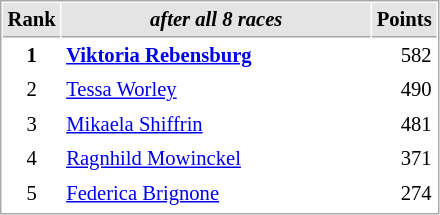<table cellspacing="1" cellpadding="3" style="border:1px solid #aaa; font-size:86%;">
<tr style="background:#e4e4e4;">
<th style="border-bottom:1px solid #aaa; width:10px;">Rank</th>
<th style="border-bottom:1px solid #aaa; width:200px; white-space:nowrap;"><em>after all 8 races</em> </th>
<th style="border-bottom:1px solid #aaa; width:20px;">Points</th>
</tr>
<tr>
<td style="text-align:center;"><strong>1</strong></td>
<td><strong> <a href='#'>Viktoria Rebensburg</a></strong></td>
<td align="right">582</td>
</tr>
<tr>
<td style="text-align:center;">2</td>
<td> <a href='#'>Tessa Worley</a></td>
<td align="right">490</td>
</tr>
<tr>
<td style="text-align:center;">3</td>
<td> <a href='#'>Mikaela Shiffrin</a></td>
<td align="right">481</td>
</tr>
<tr>
<td style="text-align:center;">4</td>
<td> <a href='#'>Ragnhild Mowinckel</a></td>
<td align="right">371</td>
</tr>
<tr>
<td style="text-align:center;">5</td>
<td> <a href='#'>Federica Brignone</a></td>
<td align="right">274</td>
</tr>
<tr>
</tr>
</table>
